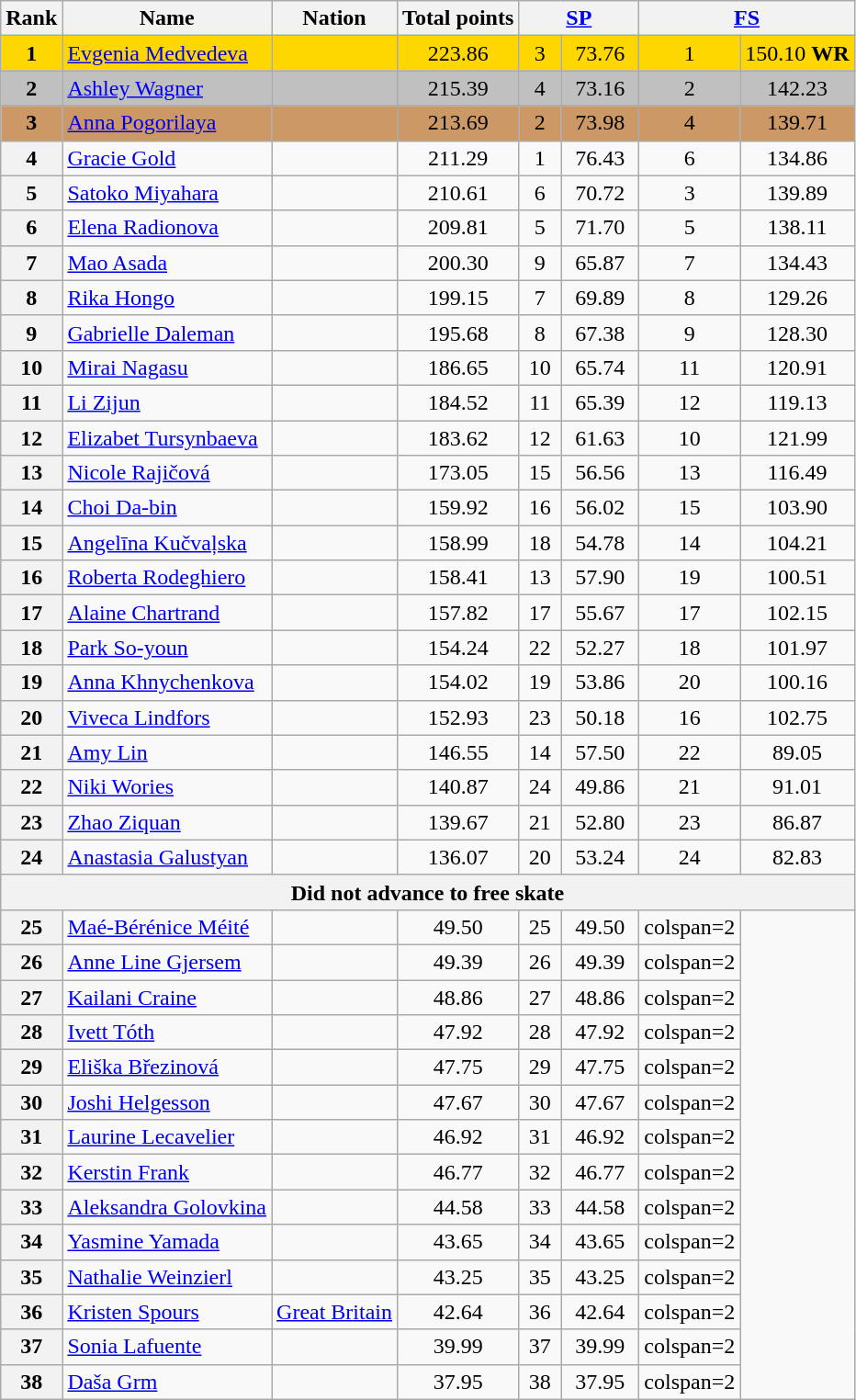<table class="wikitable sortable">
<tr>
<th>Rank</th>
<th>Name</th>
<th>Nation</th>
<th>Total points</th>
<th colspan="2" width="80px"><a href='#'>SP</a></th>
<th colspan="2" width="80px"><a href='#'>FS</a></th>
</tr>
<tr bgcolor="gold">
<td align="center"><strong>1</strong></td>
<td><a href='#'>Evgenia Medvedeva</a></td>
<td></td>
<td align="center">223.86</td>
<td align="center">3</td>
<td align="center">73.76</td>
<td align="center">1</td>
<td align="center">150.10 <strong>WR</strong></td>
</tr>
<tr bgcolor="silver">
<td align="center"><strong>2</strong></td>
<td><a href='#'>Ashley Wagner</a></td>
<td></td>
<td align="center">215.39</td>
<td align="center">4</td>
<td align="center">73.16</td>
<td align="center">2</td>
<td align="center">142.23</td>
</tr>
<tr bgcolor="cc9966">
<td align="center"><strong>3</strong></td>
<td><a href='#'>Anna Pogorilaya</a></td>
<td></td>
<td align="center">213.69</td>
<td align="center">2</td>
<td align="center">73.98</td>
<td align="center">4</td>
<td align="center">139.71</td>
</tr>
<tr>
<th>4</th>
<td><a href='#'>Gracie Gold</a></td>
<td></td>
<td align="center">211.29</td>
<td align="center">1</td>
<td align="center">76.43</td>
<td align="center">6</td>
<td align="center">134.86</td>
</tr>
<tr>
<th>5</th>
<td><a href='#'>Satoko Miyahara</a></td>
<td></td>
<td align="center">210.61</td>
<td align="center">6</td>
<td align="center">70.72</td>
<td align="center">3</td>
<td align="center">139.89</td>
</tr>
<tr>
<th>6</th>
<td><a href='#'>Elena Radionova</a></td>
<td></td>
<td align="center">209.81</td>
<td align="center">5</td>
<td align="center">71.70</td>
<td align="center">5</td>
<td align="center">138.11</td>
</tr>
<tr>
<th>7</th>
<td><a href='#'>Mao Asada</a></td>
<td></td>
<td align="center">200.30</td>
<td align="center">9</td>
<td align="center">65.87</td>
<td align="center">7</td>
<td align="center">134.43</td>
</tr>
<tr>
<th>8</th>
<td><a href='#'>Rika Hongo</a></td>
<td></td>
<td align="center">199.15</td>
<td align="center">7</td>
<td align="center">69.89</td>
<td align="center">8</td>
<td align="center">129.26</td>
</tr>
<tr>
<th>9</th>
<td><a href='#'>Gabrielle Daleman</a></td>
<td></td>
<td align="center">195.68</td>
<td align="center">8</td>
<td align="center">67.38</td>
<td align="center">9</td>
<td align="center">128.30</td>
</tr>
<tr>
<th>10</th>
<td><a href='#'>Mirai Nagasu</a></td>
<td></td>
<td align="center">186.65</td>
<td align="center">10</td>
<td align="center">65.74</td>
<td align="center">11</td>
<td align="center">120.91</td>
</tr>
<tr>
<th>11</th>
<td><a href='#'>Li Zijun</a></td>
<td></td>
<td align="center">184.52</td>
<td align="center">11</td>
<td align="center">65.39</td>
<td align="center">12</td>
<td align="center">119.13</td>
</tr>
<tr>
<th>12</th>
<td><a href='#'>Elizabet Tursynbaeva</a></td>
<td></td>
<td align="center">183.62</td>
<td align="center">12</td>
<td align="center">61.63</td>
<td align="center">10</td>
<td align="center">121.99</td>
</tr>
<tr>
<th>13</th>
<td><a href='#'>Nicole Rajičová</a></td>
<td></td>
<td align="center">173.05</td>
<td align="center">15</td>
<td align="center">56.56</td>
<td align="center">13</td>
<td align="center">116.49</td>
</tr>
<tr>
<th>14</th>
<td><a href='#'>Choi Da-bin</a></td>
<td></td>
<td align="center">159.92</td>
<td align="center">16</td>
<td align="center">56.02</td>
<td align="center">15</td>
<td align="center">103.90</td>
</tr>
<tr>
<th>15</th>
<td><a href='#'>Angelīna Kučvaļska</a></td>
<td></td>
<td align="center">158.99</td>
<td align="center">18</td>
<td align="center">54.78</td>
<td align="center">14</td>
<td align="center">104.21</td>
</tr>
<tr>
<th>16</th>
<td><a href='#'>Roberta Rodeghiero</a></td>
<td></td>
<td align="center">158.41</td>
<td align="center">13</td>
<td align="center">57.90</td>
<td align="center">19</td>
<td align="center">100.51</td>
</tr>
<tr>
<th>17</th>
<td><a href='#'>Alaine Chartrand</a></td>
<td></td>
<td align="center">157.82</td>
<td align="center">17</td>
<td align="center">55.67</td>
<td align="center">17</td>
<td align="center">102.15</td>
</tr>
<tr>
<th>18</th>
<td><a href='#'>Park So-youn</a></td>
<td></td>
<td align="center">154.24</td>
<td align="center">22</td>
<td align="center">52.27</td>
<td align="center">18</td>
<td align="center">101.97</td>
</tr>
<tr>
<th>19</th>
<td><a href='#'>Anna Khnychenkova</a></td>
<td></td>
<td align="center">154.02</td>
<td align="center">19</td>
<td align="center">53.86</td>
<td align="center">20</td>
<td align="center">100.16</td>
</tr>
<tr>
<th>20</th>
<td><a href='#'>Viveca Lindfors</a></td>
<td></td>
<td align="center">152.93</td>
<td align="center">23</td>
<td align="center">50.18</td>
<td align="center">16</td>
<td align="center">102.75</td>
</tr>
<tr>
<th>21</th>
<td><a href='#'>Amy Lin</a></td>
<td></td>
<td align="center">146.55</td>
<td align="center">14</td>
<td align="center">57.50</td>
<td align="center">22</td>
<td align="center">89.05</td>
</tr>
<tr>
<th>22</th>
<td><a href='#'>Niki Wories</a></td>
<td></td>
<td align="center">140.87</td>
<td align="center">24</td>
<td align="center">49.86</td>
<td align="center">21</td>
<td align="center">91.01</td>
</tr>
<tr>
<th>23</th>
<td><a href='#'>Zhao Ziquan</a></td>
<td></td>
<td align="center">139.67</td>
<td align="center">21</td>
<td align="center">52.80</td>
<td align="center">23</td>
<td align="center">86.87</td>
</tr>
<tr>
<th>24</th>
<td><a href='#'>Anastasia Galustyan</a></td>
<td></td>
<td align="center">136.07</td>
<td align="center">20</td>
<td align="center">53.24</td>
<td align="center">24</td>
<td align="center">82.83</td>
</tr>
<tr>
<th colspan=10>Did not advance to free skate</th>
</tr>
<tr>
<th>25</th>
<td><a href='#'>Maé-Bérénice Méité</a></td>
<td></td>
<td align="center">49.50</td>
<td align="center">25</td>
<td align="center">49.50</td>
<td>colspan=2 </td>
</tr>
<tr>
<th>26</th>
<td><a href='#'>Anne Line Gjersem</a></td>
<td></td>
<td align="center">49.39</td>
<td align="center">26</td>
<td align="center">49.39</td>
<td>colspan=2 </td>
</tr>
<tr>
<th>27</th>
<td><a href='#'>Kailani Craine</a></td>
<td></td>
<td align="center">48.86</td>
<td align="center">27</td>
<td align="center">48.86</td>
<td>colspan=2 </td>
</tr>
<tr>
<th>28</th>
<td><a href='#'>Ivett Tóth</a></td>
<td></td>
<td align="center">47.92</td>
<td align="center">28</td>
<td align="center">47.92</td>
<td>colspan=2 </td>
</tr>
<tr>
<th>29</th>
<td><a href='#'>Eliška Březinová</a></td>
<td></td>
<td align="center">47.75</td>
<td align="center">29</td>
<td align="center">47.75</td>
<td>colspan=2 </td>
</tr>
<tr>
<th>30</th>
<td><a href='#'>Joshi Helgesson</a></td>
<td></td>
<td align="center">47.67</td>
<td align="center">30</td>
<td align="center">47.67</td>
<td>colspan=2 </td>
</tr>
<tr>
<th>31</th>
<td><a href='#'>Laurine Lecavelier</a></td>
<td></td>
<td align="center">46.92</td>
<td align="center">31</td>
<td align="center">46.92</td>
<td>colspan=2 </td>
</tr>
<tr>
<th>32</th>
<td><a href='#'>Kerstin Frank</a></td>
<td></td>
<td align="center">46.77</td>
<td align="center">32</td>
<td align="center">46.77</td>
<td>colspan=2 </td>
</tr>
<tr>
<th>33</th>
<td><a href='#'>Aleksandra Golovkina</a></td>
<td></td>
<td align="center">44.58</td>
<td align="center">33</td>
<td align="center">44.58</td>
<td>colspan=2 </td>
</tr>
<tr>
<th>34</th>
<td><a href='#'>Yasmine Yamada</a></td>
<td></td>
<td align="center">43.65</td>
<td align="center">34</td>
<td align="center">43.65</td>
<td>colspan=2 </td>
</tr>
<tr>
<th>35</th>
<td><a href='#'>Nathalie Weinzierl</a></td>
<td></td>
<td align="center">43.25</td>
<td align="center">35</td>
<td align="center">43.25</td>
<td>colspan=2 </td>
</tr>
<tr>
<th>36</th>
<td><a href='#'>Kristen Spours</a></td>
<td> <a href='#'>Great Britain</a></td>
<td align="center">42.64</td>
<td align="center">36</td>
<td align="center">42.64</td>
<td>colspan=2 </td>
</tr>
<tr>
<th>37</th>
<td><a href='#'>Sonia Lafuente</a></td>
<td></td>
<td align="center">39.99</td>
<td align="center">37</td>
<td align="center">39.99</td>
<td>colspan=2 </td>
</tr>
<tr>
<th>38</th>
<td><a href='#'>Daša Grm</a></td>
<td></td>
<td align="center">37.95</td>
<td align="center">38</td>
<td align="center">37.95</td>
<td>colspan=2 </td>
</tr>
</table>
